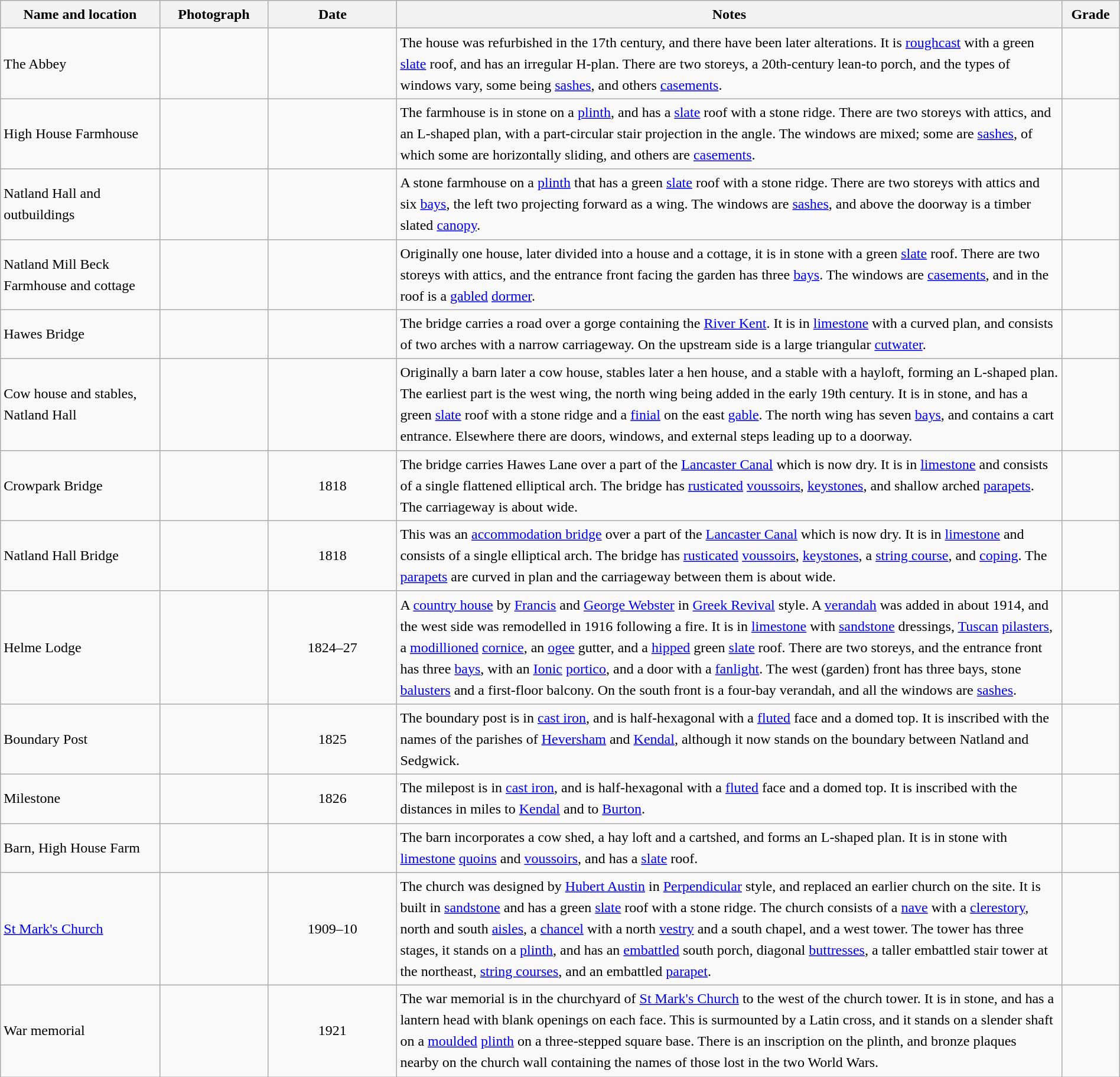<table class="wikitable sortable plainrowheaders" style="width:100%; border:0; text-align:left; line-height:150%;">
<tr>
<th scope="col"  style="width:150px">Name and location</th>
<th scope="col"  style="width:100px" class="unsortable">Photograph</th>
<th scope="col"  style="width:120px">Date</th>
<th scope="col"  style="width:650px" class="unsortable">Notes</th>
<th scope="col"  style="width:50px">Grade</th>
</tr>
<tr>
<td>The Abbey<br><small></small></td>
<td></td>
<td align="center"></td>
<td>The house was refurbished in the 17th century, and there have been later alterations.  It is <a href='#'>roughcast</a> with a green <a href='#'>slate</a> roof, and has an irregular H-plan.  There are two storeys, a 20th-century lean-to porch, and the types of windows vary, some being <a href='#'>sashes</a>, and others <a href='#'>casements</a>.</td>
<td align="center" ></td>
</tr>
<tr>
<td>High House Farmhouse<br><small></small></td>
<td></td>
<td align="center"></td>
<td>The farmhouse is in stone on a <a href='#'>plinth</a>, and has a <a href='#'>slate</a> roof with a stone ridge.  There are two storeys with attics, and an L-shaped plan, with a part-circular stair projection in the angle.  The windows are mixed; some are <a href='#'>sashes</a>, of which some are horizontally sliding, and others are <a href='#'>casements</a>.</td>
<td align="center" ></td>
</tr>
<tr>
<td>Natland Hall and outbuildings<br><small></small></td>
<td></td>
<td align="center"></td>
<td>A stone farmhouse on a <a href='#'>plinth</a> that has a green <a href='#'>slate</a> roof with a stone ridge.  There are two storeys with attics and six <a href='#'>bays</a>, the left two projecting forward as a wing.  The windows are <a href='#'>sashes</a>, and above the doorway is a timber slated <a href='#'>canopy</a>.</td>
<td align="center" ></td>
</tr>
<tr>
<td>Natland Mill Beck Farmhouse and cottage<br><small></small></td>
<td></td>
<td align="center"></td>
<td>Originally one house, later divided into a house and a cottage, it is in stone with a green <a href='#'>slate</a> roof.  There are two storeys with attics, and the entrance front facing the garden has three <a href='#'>bays</a>.  The windows are <a href='#'>casements</a>, and in the roof is a <a href='#'>gabled</a> <a href='#'>dormer</a>.</td>
<td align="center" ></td>
</tr>
<tr>
<td>Hawes Bridge<br><small></small></td>
<td></td>
<td align="center"></td>
<td>The bridge carries a road over a gorge containing the <a href='#'>River Kent</a>.  It is in <a href='#'>limestone</a> with a curved plan, and consists of two arches with a narrow carriageway.  On the upstream side is a large triangular <a href='#'>cutwater</a>.</td>
<td align="center" ></td>
</tr>
<tr>
<td>Cow house and stables, Natland Hall<br><small></small></td>
<td></td>
<td align="center"></td>
<td>Originally a barn later a cow house, stables later a hen house, and a stable with a hayloft, forming an L-shaped plan.  The earliest part is the west wing, the north wing being added in the early 19th century.  It is in stone, and has a green <a href='#'>slate</a> roof with a stone ridge and a <a href='#'>finial</a> on the east <a href='#'>gable</a>.  The north wing has seven <a href='#'>bays</a>, and contains a cart entrance.  Elsewhere there are doors, windows, and external steps leading up to a doorway.</td>
<td align="center" ></td>
</tr>
<tr>
<td>Crowpark Bridge<br><small></small></td>
<td></td>
<td align="center">1818</td>
<td>The bridge carries Hawes Lane over a part of the <a href='#'>Lancaster Canal</a> which is now dry.  It is in <a href='#'>limestone</a> and consists of a single flattened elliptical arch.  The bridge has <a href='#'>rusticated</a> <a href='#'>voussoirs</a>, <a href='#'>keystones</a>, and shallow arched <a href='#'>parapets</a>.  The carriageway is about  wide.</td>
<td align="center" ></td>
</tr>
<tr>
<td>Natland Hall Bridge<br><small></small></td>
<td></td>
<td align="center">1818</td>
<td>This was an <a href='#'>accommodation bridge</a> over a part of the <a href='#'>Lancaster Canal</a> which is now dry.  It is in <a href='#'>limestone</a> and consists of a single elliptical arch.  The bridge has <a href='#'>rusticated</a> <a href='#'>voussoirs</a>, <a href='#'>keystones</a>, a <a href='#'>string course</a>, and <a href='#'>coping</a>.  The <a href='#'>parapets</a> are curved in plan and the carriageway between them is about  wide.</td>
<td align="center" ></td>
</tr>
<tr>
<td>Helme Lodge<br><small></small></td>
<td></td>
<td align="center">1824–27</td>
<td>A <a href='#'>country house</a> by <a href='#'>Francis</a> and <a href='#'>George Webster</a> in <a href='#'>Greek Revival</a> style.  A <a href='#'>verandah</a> was added in about 1914, and the west side was remodelled in 1916 following a fire.  It is in <a href='#'>limestone</a> with <a href='#'>sandstone</a> dressings, <a href='#'>Tuscan</a> <a href='#'>pilasters</a>, a <a href='#'>modillioned</a> <a href='#'>cornice</a>, an <a href='#'>ogee</a> gutter, and a <a href='#'>hipped</a> green <a href='#'>slate</a> roof.  There are two storeys, and the entrance front has three <a href='#'>bays</a>, with an <a href='#'>Ionic</a> <a href='#'>portico</a>, and a door with a <a href='#'>fanlight</a>.  The west (garden) front has three bays, stone <a href='#'>balusters</a> and a first-floor balcony.  On the south front is a four-bay verandah, and all the windows are <a href='#'>sashes</a>.</td>
<td align="center" ></td>
</tr>
<tr>
<td>Boundary Post<br><small></small></td>
<td></td>
<td align="center">1825</td>
<td>The boundary post is in <a href='#'>cast iron</a>, and is half-hexagonal with a <a href='#'>fluted</a> face and a domed top.  It is inscribed with the names of the parishes of <a href='#'>Heversham</a> and <a href='#'>Kendal</a>, although it now stands on the boundary between Natland and Sedgwick.</td>
<td align="center" ></td>
</tr>
<tr>
<td>Milestone<br><small></small></td>
<td></td>
<td align="center">1826</td>
<td>The milepost is in <a href='#'>cast iron</a>, and is half-hexagonal with a <a href='#'>fluted</a> face and a domed top.  It is inscribed with the distances in miles to <a href='#'>Kendal</a> and to <a href='#'>Burton</a>.</td>
<td align="center" ></td>
</tr>
<tr>
<td>Barn, High House Farm<br><small></small></td>
<td></td>
<td align="center"></td>
<td>The barn incorporates a cow shed, a hay loft and a cartshed, and forms an L-shaped plan.  It is in stone with <a href='#'>limestone</a> <a href='#'>quoins</a> and <a href='#'>voussoirs</a>, and has a <a href='#'>slate</a> roof.</td>
<td align="center" ></td>
</tr>
<tr>
<td><a href='#'>St Mark's Church</a><br><small></small></td>
<td></td>
<td align="center">1909–10</td>
<td>The church was designed by <a href='#'>Hubert Austin</a> in <a href='#'>Perpendicular</a> style, and replaced an earlier church on the site.  It is built in <a href='#'>sandstone</a> and has a green <a href='#'>slate</a> roof with a stone ridge.  The church consists of a <a href='#'>nave</a> with a <a href='#'>clerestory</a>, north and south <a href='#'>aisles</a>, a <a href='#'>chancel</a> with a north <a href='#'>vestry</a> and a south chapel, and a west tower.  The tower has three stages, it stands on a <a href='#'>plinth</a>, and has an <a href='#'>embattled</a> south porch, diagonal <a href='#'>buttresses</a>, a taller embattled stair tower at the northeast, <a href='#'>string courses</a>, and an embattled <a href='#'>parapet</a>.</td>
<td align="center" ></td>
</tr>
<tr>
<td>War memorial<br><small></small></td>
<td></td>
<td align="center">1921</td>
<td>The war memorial is in the churchyard of <a href='#'>St Mark's Church</a> to the west of the church tower.  It is in stone, and has a lantern head with blank openings on each face.  This is surmounted by a Latin cross, and it stands on a slender shaft on a <a href='#'>moulded</a> <a href='#'>plinth</a> on a three-stepped square base.  There is an inscription on the plinth, and bronze plaques nearby on the church wall containing the names of those lost in the two World Wars.</td>
<td align="center" ></td>
</tr>
<tr>
</tr>
</table>
